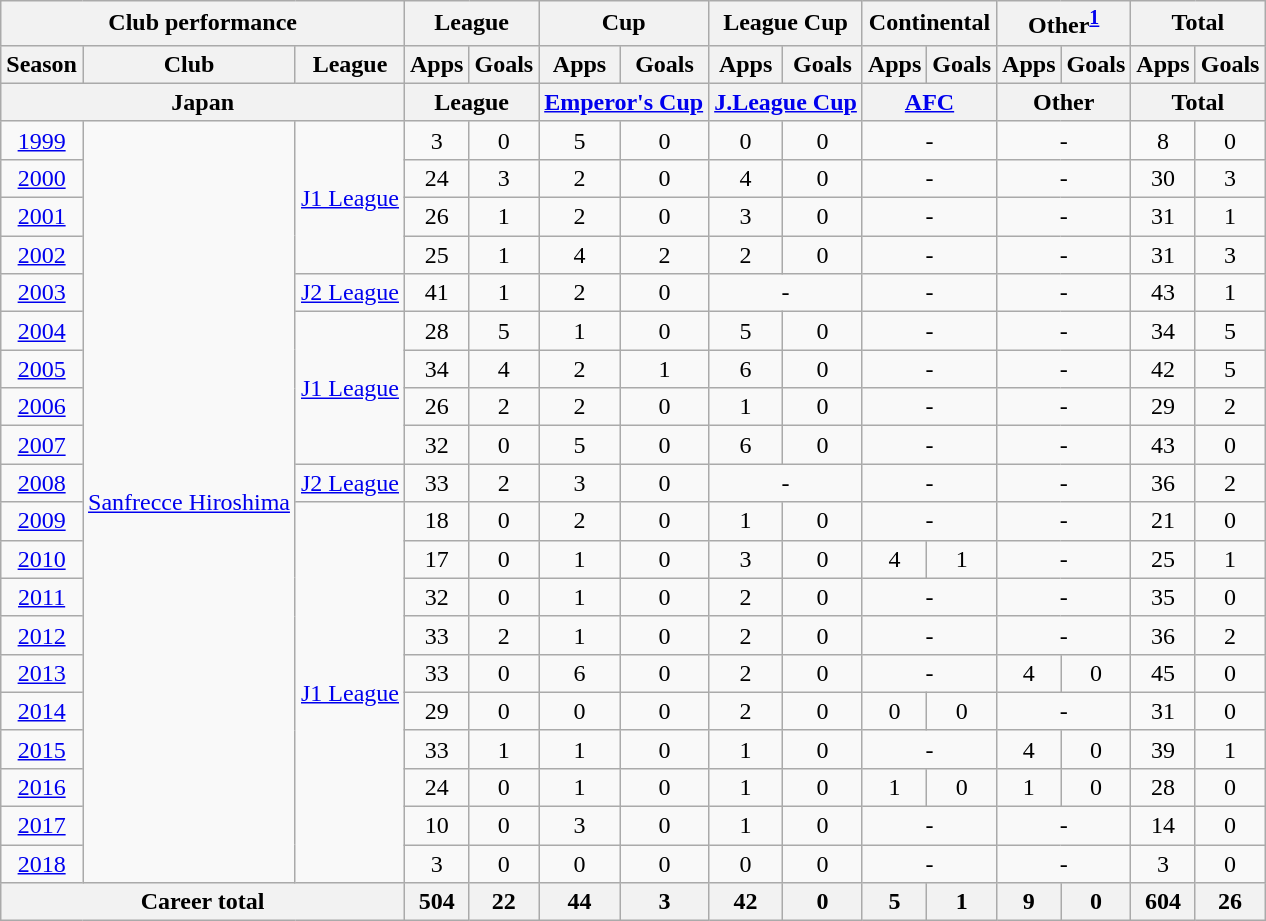<table class="wikitable" style="text-align:center">
<tr>
<th colspan=3>Club performance</th>
<th colspan=2>League</th>
<th colspan=2>Cup</th>
<th colspan=2>League Cup</th>
<th colspan=2>Continental</th>
<th colspan=2>Other<sup><a href='#'>1</a></sup></th>
<th colspan=2>Total</th>
</tr>
<tr>
<th>Season</th>
<th>Club</th>
<th>League</th>
<th>Apps</th>
<th>Goals</th>
<th>Apps</th>
<th>Goals</th>
<th>Apps</th>
<th>Goals</th>
<th>Apps</th>
<th>Goals</th>
<th>Apps</th>
<th>Goals</th>
<th>Apps</th>
<th>Goals</th>
</tr>
<tr>
<th colspan=3>Japan</th>
<th colspan=2>League</th>
<th colspan=2><a href='#'>Emperor's Cup</a></th>
<th colspan=2><a href='#'>J.League Cup</a></th>
<th colspan=2><a href='#'>AFC</a></th>
<th colspan=2>Other</th>
<th colspan=2>Total</th>
</tr>
<tr>
<td><a href='#'>1999</a></td>
<td rowspan="20"><a href='#'>Sanfrecce Hiroshima</a></td>
<td rowspan="4"><a href='#'>J1 League</a></td>
<td>3</td>
<td>0</td>
<td>5</td>
<td>0</td>
<td>0</td>
<td>0</td>
<td colspan="2">-</td>
<td colspan="2">-</td>
<td>8</td>
<td>0</td>
</tr>
<tr>
<td><a href='#'>2000</a></td>
<td>24</td>
<td>3</td>
<td>2</td>
<td>0</td>
<td>4</td>
<td>0</td>
<td colspan="2">-</td>
<td colspan="2">-</td>
<td>30</td>
<td>3</td>
</tr>
<tr>
<td><a href='#'>2001</a></td>
<td>26</td>
<td>1</td>
<td>2</td>
<td>0</td>
<td>3</td>
<td>0</td>
<td colspan="2">-</td>
<td colspan="2">-</td>
<td>31</td>
<td>1</td>
</tr>
<tr>
<td><a href='#'>2002</a></td>
<td>25</td>
<td>1</td>
<td>4</td>
<td>2</td>
<td>2</td>
<td>0</td>
<td colspan="2">-</td>
<td colspan="2">-</td>
<td>31</td>
<td>3</td>
</tr>
<tr>
<td><a href='#'>2003</a></td>
<td><a href='#'>J2 League</a></td>
<td>41</td>
<td>1</td>
<td>2</td>
<td>0</td>
<td colspan="2">-</td>
<td colspan="2">-</td>
<td colspan="2">-</td>
<td>43</td>
<td>1</td>
</tr>
<tr>
<td><a href='#'>2004</a></td>
<td rowspan="4"><a href='#'>J1 League</a></td>
<td>28</td>
<td>5</td>
<td>1</td>
<td>0</td>
<td>5</td>
<td>0</td>
<td colspan="2">-</td>
<td colspan="2">-</td>
<td>34</td>
<td>5</td>
</tr>
<tr>
<td><a href='#'>2005</a></td>
<td>34</td>
<td>4</td>
<td>2</td>
<td>1</td>
<td>6</td>
<td>0</td>
<td colspan="2">-</td>
<td colspan="2">-</td>
<td>42</td>
<td>5</td>
</tr>
<tr>
<td><a href='#'>2006</a></td>
<td>26</td>
<td>2</td>
<td>2</td>
<td>0</td>
<td>1</td>
<td>0</td>
<td colspan="2">-</td>
<td colspan="2">-</td>
<td>29</td>
<td>2</td>
</tr>
<tr>
<td><a href='#'>2007</a></td>
<td>32</td>
<td>0</td>
<td>5</td>
<td>0</td>
<td>6</td>
<td>0</td>
<td colspan="2">-</td>
<td colspan="2">-</td>
<td>43</td>
<td>0</td>
</tr>
<tr>
<td><a href='#'>2008</a></td>
<td><a href='#'>J2 League</a></td>
<td>33</td>
<td>2</td>
<td>3</td>
<td>0</td>
<td colspan="2">-</td>
<td colspan="2">-</td>
<td colspan="2">-</td>
<td>36</td>
<td>2</td>
</tr>
<tr>
<td><a href='#'>2009</a></td>
<td rowspan="10"><a href='#'>J1 League</a></td>
<td>18</td>
<td>0</td>
<td>2</td>
<td>0</td>
<td>1</td>
<td>0</td>
<td colspan="2">-</td>
<td colspan="2">-</td>
<td>21</td>
<td>0</td>
</tr>
<tr>
<td><a href='#'>2010</a></td>
<td>17</td>
<td>0</td>
<td>1</td>
<td>0</td>
<td>3</td>
<td>0</td>
<td>4</td>
<td>1</td>
<td colspan="2">-</td>
<td>25</td>
<td>1</td>
</tr>
<tr>
<td><a href='#'>2011</a></td>
<td>32</td>
<td>0</td>
<td>1</td>
<td>0</td>
<td>2</td>
<td>0</td>
<td colspan="2">-</td>
<td colspan="2">-</td>
<td>35</td>
<td>0</td>
</tr>
<tr>
<td><a href='#'>2012</a></td>
<td>33</td>
<td>2</td>
<td>1</td>
<td>0</td>
<td>2</td>
<td>0</td>
<td colspan="2">-</td>
<td colspan="2">-</td>
<td>36</td>
<td>2</td>
</tr>
<tr>
<td><a href='#'>2013</a></td>
<td>33</td>
<td>0</td>
<td>6</td>
<td>0</td>
<td>2</td>
<td>0</td>
<td colspan="2">-</td>
<td>4</td>
<td>0</td>
<td>45</td>
<td>0</td>
</tr>
<tr>
<td><a href='#'>2014</a></td>
<td>29</td>
<td>0</td>
<td>0</td>
<td>0</td>
<td>2</td>
<td>0</td>
<td>0</td>
<td>0</td>
<td colspan="2">-</td>
<td>31</td>
<td>0</td>
</tr>
<tr>
<td><a href='#'>2015</a></td>
<td>33</td>
<td>1</td>
<td>1</td>
<td>0</td>
<td>1</td>
<td>0</td>
<td colspan="2">-</td>
<td>4</td>
<td>0</td>
<td>39</td>
<td>1</td>
</tr>
<tr>
<td><a href='#'>2016</a></td>
<td>24</td>
<td>0</td>
<td>1</td>
<td>0</td>
<td>1</td>
<td>0</td>
<td>1</td>
<td>0</td>
<td>1</td>
<td>0</td>
<td>28</td>
<td>0</td>
</tr>
<tr>
<td><a href='#'>2017</a></td>
<td>10</td>
<td>0</td>
<td>3</td>
<td>0</td>
<td>1</td>
<td>0</td>
<td colspan="2">-</td>
<td colspan="2">-</td>
<td>14</td>
<td>0</td>
</tr>
<tr>
<td><a href='#'>2018</a></td>
<td>3</td>
<td>0</td>
<td>0</td>
<td>0</td>
<td>0</td>
<td>0</td>
<td colspan="2">-</td>
<td colspan="2">-</td>
<td>3</td>
<td>0</td>
</tr>
<tr>
<th colspan=3>Career total</th>
<th>504</th>
<th>22</th>
<th>44</th>
<th>3</th>
<th>42</th>
<th>0</th>
<th>5</th>
<th>1</th>
<th>9</th>
<th>0</th>
<th>604</th>
<th>26</th>
</tr>
</table>
